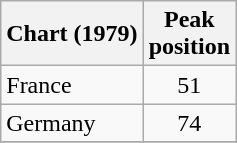<table class="wikitable sortable plainrowheaders">
<tr>
<th scope="col">Chart (1979)</th>
<th scope="col">Peak<br>position</th>
</tr>
<tr>
<td align="left">France</td>
<td align="center">51</td>
</tr>
<tr>
<td align="left">Germany</td>
<td align="center">74</td>
</tr>
<tr>
</tr>
</table>
